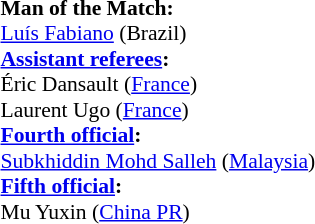<table width=50% style="font-size: 90%">
<tr>
<td><br><strong>Man of the Match:</strong>
<br><a href='#'>Luís Fabiano</a> (Brazil)<br><strong><a href='#'>Assistant referees</a>:</strong>
<br>Éric Dansault (<a href='#'>France</a>)
<br>Laurent Ugo (<a href='#'>France</a>)
<br><strong><a href='#'>Fourth official</a>:</strong>
<br><a href='#'>Subkhiddin Mohd Salleh</a> (<a href='#'>Malaysia</a>)
<br><strong><a href='#'>Fifth official</a>:</strong>
<br>Mu Yuxin (<a href='#'>China PR</a>)</td>
</tr>
</table>
